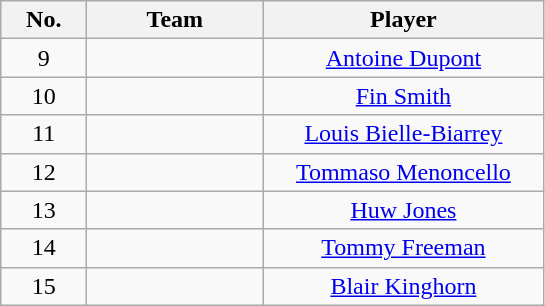<table class="wikitable" style="text-align:center">
<tr>
<th width=50>No.</th>
<th width=110>Team</th>
<th width=180>Player</th>
</tr>
<tr>
<td>9</td>
<td align=left></td>
<td><a href='#'>Antoine Dupont</a></td>
</tr>
<tr>
<td>10</td>
<td align=left></td>
<td><a href='#'>Fin Smith</a></td>
</tr>
<tr>
<td>11</td>
<td align=left></td>
<td><a href='#'>Louis Bielle-Biarrey</a></td>
</tr>
<tr>
<td>12</td>
<td align=left></td>
<td><a href='#'>Tommaso Menoncello</a></td>
</tr>
<tr>
<td>13</td>
<td align=left></td>
<td><a href='#'>Huw Jones</a></td>
</tr>
<tr>
<td>14</td>
<td align=left></td>
<td><a href='#'>Tommy Freeman</a></td>
</tr>
<tr>
<td>15</td>
<td align=left></td>
<td><a href='#'>Blair Kinghorn</a></td>
</tr>
</table>
